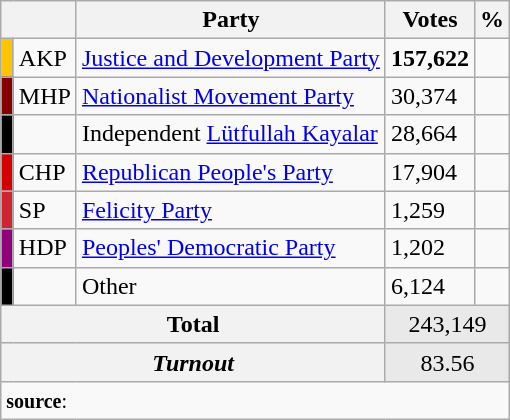<table class="wikitable">
<tr>
<th colspan="2" align="center"></th>
<th align="center">Party</th>
<th align="center">Votes</th>
<th align="center">%</th>
</tr>
<tr align="left">
<td bgcolor="#FDC400" width="1"></td>
<td>AKP</td>
<td><a href='#'>Justice and Development Party</a></td>
<td><strong>157,622</strong></td>
<td><strong></strong></td>
</tr>
<tr align="left">
<td bgcolor="#870000" width="1"></td>
<td>MHP</td>
<td><a href='#'>Nationalist Movement Party</a></td>
<td>30,374</td>
<td></td>
</tr>
<tr align="left">
<td bgcolor=" " width="1"></td>
<td></td>
<td>Independent <a href='#'>Lütfullah Kayalar</a></td>
<td>28,664</td>
<td></td>
</tr>
<tr align="left">
<td bgcolor="#d50000" width="1"></td>
<td>CHP</td>
<td><a href='#'>Republican People's Party</a></td>
<td>17,904</td>
<td></td>
</tr>
<tr align="left">
<td bgcolor="#D02433" width="1"></td>
<td>SP</td>
<td><a href='#'>Felicity Party</a></td>
<td>1,259</td>
<td></td>
</tr>
<tr align="left">
<td bgcolor="#91007B" width="1"></td>
<td>HDP</td>
<td><a href='#'>Peoples' Democratic Party</a></td>
<td>1,202</td>
<td></td>
</tr>
<tr align="left">
<td bgcolor=" " width="1"></td>
<td></td>
<td>Other</td>
<td>6,124</td>
<td></td>
</tr>
<tr align="left" style="background-color:#E9E9E9">
<th colspan="3" align="center"><strong>Total</strong></th>
<td colspan="5" align="center">243,149</td>
</tr>
<tr align="left" style="background-color:#E9E9E9">
<th colspan="3" align="center"><em>Turnout</em></th>
<td colspan="5" align="center">83.56</td>
</tr>
<tr>
<td colspan="9" align="left"><small><strong>source</strong>: </small></td>
</tr>
</table>
